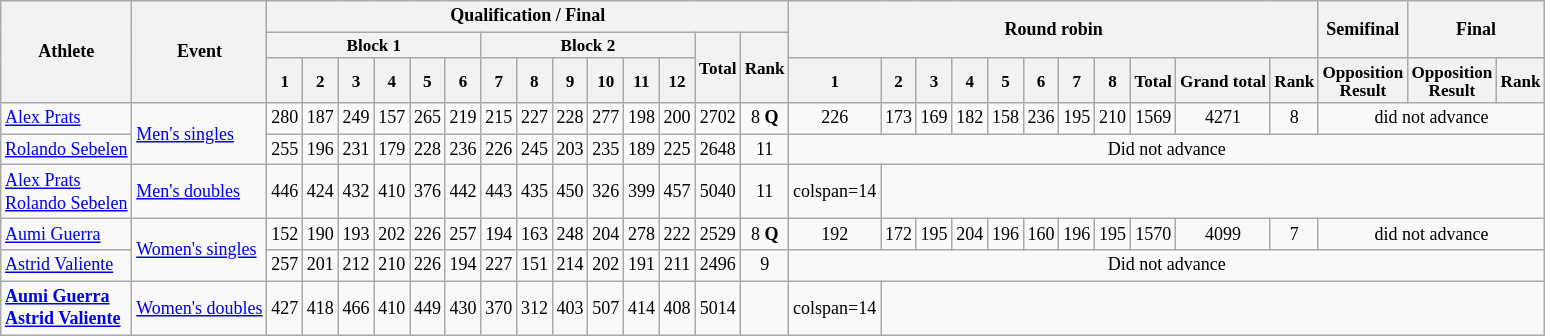<table class=wikitable style=font-size:75%;text-align:center>
<tr>
<th rowspan=3>Athlete</th>
<th rowspan=3>Event</th>
<th colspan=14>Qualification / Final</th>
<th colspan=11 rowspan=2>Round robin</th>
<th rowspan=2>Semifinal</th>
<th rowspan=2 colspan=2>Final</th>
</tr>
<tr style=font-size:95%>
<th colspan=6>Block 1</th>
<th colspan=6>Block 2</th>
<th rowspan=2>Total</th>
<th rowspan=2>Rank</th>
</tr>
<tr style=font-size:95%>
<th>1</th>
<th>2</th>
<th>3</th>
<th>4</th>
<th>5</th>
<th>6</th>
<th>7</th>
<th>8</th>
<th>9</th>
<th>10</th>
<th>11</th>
<th>12</th>
<th>1</th>
<th>2</th>
<th>3</th>
<th>4</th>
<th>5</th>
<th>6</th>
<th>7</th>
<th>8</th>
<th>Total</th>
<th>Grand total</th>
<th>Rank</th>
<th>Opposition<br>Result</th>
<th>Opposition<br>Result</th>
<th>Rank</th>
</tr>
<tr>
<td align=left><a href='#'>Alex Prats</a></td>
<td align=left rowspan=2><a href='#'>Men's singles</a></td>
<td>280</td>
<td>187</td>
<td>249</td>
<td>157</td>
<td>265</td>
<td>219</td>
<td>215</td>
<td>227</td>
<td>228</td>
<td>277</td>
<td>198</td>
<td>200</td>
<td>2702</td>
<td>8 <strong>Q</strong></td>
<td>226</td>
<td>173</td>
<td>169</td>
<td>182</td>
<td>158</td>
<td>236</td>
<td>195</td>
<td>210</td>
<td>1569</td>
<td>4271</td>
<td>8</td>
<td colspan=3>did not advance</td>
</tr>
<tr>
<td align=left><a href='#'>Rolando Sebelen</a></td>
<td>255</td>
<td>196</td>
<td>231</td>
<td>179</td>
<td>228</td>
<td>236</td>
<td>226</td>
<td>245</td>
<td>203</td>
<td>235</td>
<td>189</td>
<td>225</td>
<td>2648</td>
<td>11</td>
<td colspan=14>Did not advance</td>
</tr>
<tr>
<td align=left><a href='#'>Alex Prats</a><br><a href='#'>Rolando Sebelen</a></td>
<td align=left><a href='#'>Men's doubles</a></td>
<td>446</td>
<td>424</td>
<td>432</td>
<td>410</td>
<td>376</td>
<td>442</td>
<td>443</td>
<td>435</td>
<td>450</td>
<td>326</td>
<td>399</td>
<td>457</td>
<td>5040</td>
<td>11</td>
<td>colspan=14 </td>
</tr>
<tr>
<td align=left><a href='#'>Aumi Guerra</a></td>
<td align=left rowspan=2><a href='#'>Women's singles</a></td>
<td>152</td>
<td>190</td>
<td>193</td>
<td>202</td>
<td>226</td>
<td>257</td>
<td>194</td>
<td>163</td>
<td>248</td>
<td>204</td>
<td>278</td>
<td>222</td>
<td>2529</td>
<td>8 <strong>Q</strong></td>
<td>192</td>
<td>172</td>
<td>195</td>
<td>204</td>
<td>196</td>
<td>160</td>
<td>196</td>
<td>195</td>
<td>1570</td>
<td>4099</td>
<td>7</td>
<td colspan=3>did not advance</td>
</tr>
<tr>
<td align=left><a href='#'>Astrid Valiente</a></td>
<td>257</td>
<td>201</td>
<td>212</td>
<td>210</td>
<td>226</td>
<td>194</td>
<td>227</td>
<td>151</td>
<td>214</td>
<td>202</td>
<td>191</td>
<td>211</td>
<td>2496</td>
<td>9</td>
<td colspan=14>Did not advance</td>
</tr>
<tr>
<td align=left><strong><a href='#'>Aumi Guerra</a><br><a href='#'>Astrid Valiente</a></strong></td>
<td align=left><a href='#'>Women's doubles</a></td>
<td>427</td>
<td>418</td>
<td>466</td>
<td>410</td>
<td>449</td>
<td>430</td>
<td>370</td>
<td>312</td>
<td>403</td>
<td>507</td>
<td>414</td>
<td>408</td>
<td>5014</td>
<td></td>
<td>colspan=14 </td>
</tr>
</table>
